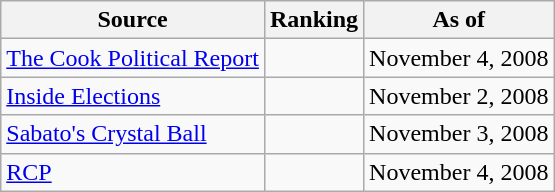<table class="wikitable" style="text-align:center">
<tr>
<th>Source</th>
<th>Ranking</th>
<th>As of</th>
</tr>
<tr>
<td align=left><a href='#'>The Cook Political Report</a></td>
<td></td>
<td>November 4, 2008</td>
</tr>
<tr>
<td align=left><a href='#'>Inside Elections</a></td>
<td></td>
<td>November 2, 2008</td>
</tr>
<tr>
<td align=left><a href='#'>Sabato's Crystal Ball</a></td>
<td></td>
<td>November 3, 2008</td>
</tr>
<tr>
<td style="text-align:left;"><a href='#'>RCP</a></td>
<td></td>
<td>November 4, 2008</td>
</tr>
</table>
